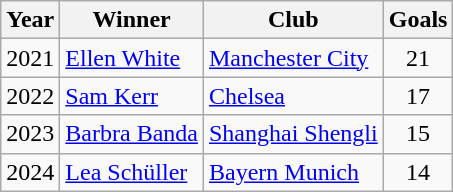<table class="wikitable">
<tr>
<th>Year</th>
<th>Winner</th>
<th>Club</th>
<th>Goals</th>
</tr>
<tr>
<td align="center">2021</td>
<td> <a href='#'>Ellen White</a></td>
<td> <a href='#'>Manchester City</a></td>
<td align="center">21</td>
</tr>
<tr>
<td align="center">2022</td>
<td> <a href='#'>Sam Kerr</a></td>
<td> <a href='#'>Chelsea</a></td>
<td align="center">17</td>
</tr>
<tr>
<td align="center">2023</td>
<td> <a href='#'>Barbra Banda</a></td>
<td> <a href='#'>Shanghai Shengli</a></td>
<td align="center">15</td>
</tr>
<tr>
<td align="center">2024</td>
<td> <a href='#'>Lea Schüller</a></td>
<td> <a href='#'>Bayern Munich</a></td>
<td align="center">14</td>
</tr>
</table>
